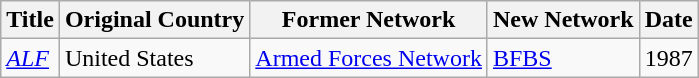<table class="wikitable">
<tr>
<th>Title</th>
<th>Original Country</th>
<th>Former Network</th>
<th>New Network</th>
<th>Date</th>
</tr>
<tr>
<td><em><a href='#'>ALF</a></em></td>
<td> United States</td>
<td><a href='#'>Armed Forces Network</a></td>
<td><a href='#'>BFBS</a></td>
<td>1987</td>
</tr>
</table>
